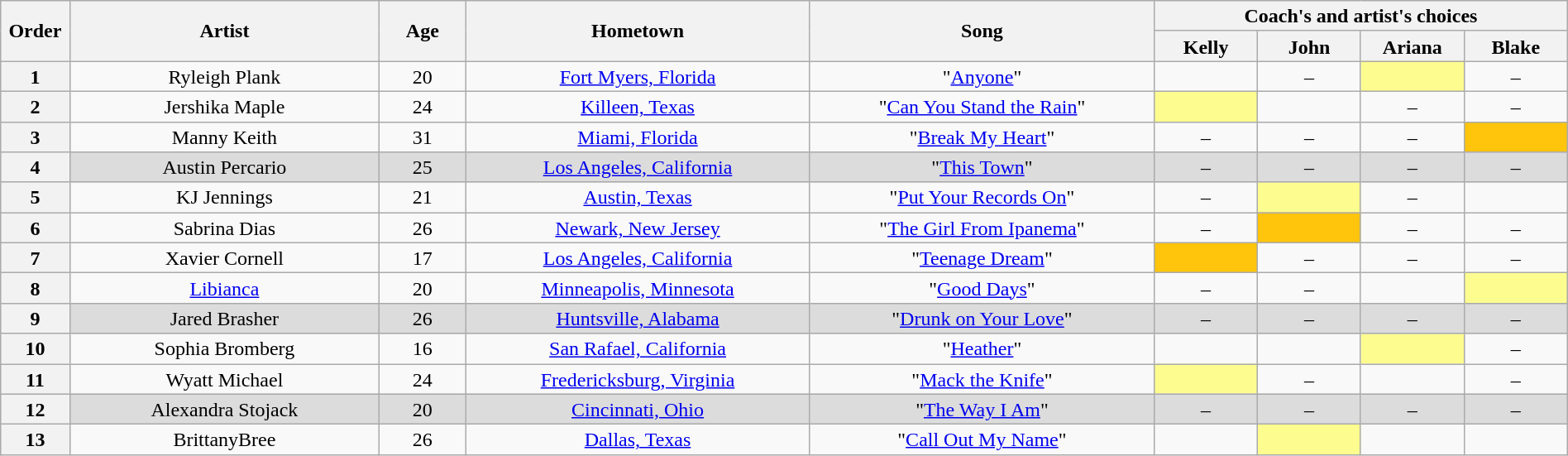<table class="wikitable" style="text-align:center; line-height:17px; width:100%">
<tr>
<th scope="col" rowspan="2" style="width:04%">Order</th>
<th scope="col" rowspan="2" style="width:18%">Artist</th>
<th scope="col" rowspan="2" style="width:05%">Age</th>
<th scope="col" rowspan="2" style="width:20%">Hometown</th>
<th scope="col" rowspan="2" style="width:20%">Song</th>
<th scope="col" colspan="4" style="width:24%">Coach's and artist's choices</th>
</tr>
<tr>
<th style="width:06%">Kelly</th>
<th style="width:06%">John</th>
<th style="width:06%">Ariana</th>
<th style="width:06%">Blake</th>
</tr>
<tr>
<th scope="row">1</th>
<td>Ryleigh Plank</td>
<td>20</td>
<td><a href='#'>Fort Myers, Florida</a></td>
<td>"<a href='#'>Anyone</a>"</td>
<td><em></em></td>
<td>–</td>
<td bgcolor="#fdfc8f"><em></em></td>
<td>–</td>
</tr>
<tr>
<th scope="row">2</th>
<td>Jershika Maple</td>
<td>24</td>
<td><a href='#'>Killeen, Texas</a></td>
<td>"<a href='#'>Can You Stand the Rain</a>"</td>
<td bgcolor="#fdfc8f"><em></em></td>
<td><em></em></td>
<td>–</td>
<td>–</td>
</tr>
<tr>
<th scope="row">3</th>
<td>Manny Keith</td>
<td>31</td>
<td><a href='#'>Miami, Florida</a></td>
<td>"<a href='#'>Break My Heart</a>"</td>
<td>–</td>
<td>–</td>
<td>–</td>
<td style="background:#ffc40c"><em></em></td>
</tr>
<tr style="background:#DCDCDC">
<th scope="row">4</th>
<td>Austin Percario</td>
<td>25</td>
<td><a href='#'>Los Angeles, California</a></td>
<td>"<a href='#'>This Town</a>"</td>
<td>–</td>
<td>–</td>
<td>–</td>
<td>–</td>
</tr>
<tr>
<th scope="row">5</th>
<td>KJ Jennings</td>
<td>21</td>
<td><a href='#'>Austin, Texas</a></td>
<td>"<a href='#'>Put Your Records On</a>"</td>
<td>–</td>
<td bgcolor="#fdfc8f"><em></em></td>
<td>–</td>
<td><em></em></td>
</tr>
<tr>
<th scope="row">6</th>
<td>Sabrina Dias</td>
<td>26</td>
<td><a href='#'>Newark, New Jersey</a></td>
<td>"<a href='#'>The Girl From Ipanema</a>"</td>
<td>–</td>
<td style="background:#ffc40c"><em></em></td>
<td>–</td>
<td>–</td>
</tr>
<tr>
<th scope="row">7</th>
<td>Xavier Cornell</td>
<td>17</td>
<td><a href='#'>Los Angeles, California</a></td>
<td>"<a href='#'>Teenage Dream</a>"</td>
<td style="background:#ffc40c"><em></em></td>
<td>–</td>
<td>–</td>
<td>–</td>
</tr>
<tr>
<th scope="row">8</th>
<td><a href='#'>Libianca</a></td>
<td>20</td>
<td><a href='#'>Minneapolis, Minnesota</a></td>
<td>"<a href='#'>Good Days</a>"</td>
<td>–</td>
<td>–</td>
<td><em></em></td>
<td bgcolor="#fdfc8f"><em></em></td>
</tr>
<tr style="background:#DCDCDC">
<th scope="row">9</th>
<td>Jared Brasher</td>
<td>26</td>
<td><a href='#'>Huntsville, Alabama</a></td>
<td>"<a href='#'>Drunk on Your Love</a>"</td>
<td>–</td>
<td>–</td>
<td>–</td>
<td>–</td>
</tr>
<tr>
<th scope="row">10</th>
<td>Sophia Bromberg</td>
<td>16</td>
<td><a href='#'>San Rafael, California</a></td>
<td>"<a href='#'>Heather</a>"</td>
<td><em></em></td>
<td><em></em></td>
<td bgcolor="#fdfc8f"><em></em></td>
<td>–</td>
</tr>
<tr>
<th scope="row">11</th>
<td>Wyatt Michael</td>
<td>24</td>
<td><a href='#'>Fredericksburg, Virginia</a></td>
<td>"<a href='#'>Mack the Knife</a>"</td>
<td bgcolor="#fdfc8f"><em></em></td>
<td>–</td>
<td><em></em></td>
<td>–</td>
</tr>
<tr style="background:#DCDCDC">
<th scope="row">12</th>
<td>Alexandra Stojack</td>
<td>20</td>
<td><a href='#'>Cincinnati, Ohio</a></td>
<td>"<a href='#'>The Way I Am</a>"</td>
<td>–</td>
<td>–</td>
<td>–</td>
<td>–</td>
</tr>
<tr>
<th scope="row">13</th>
<td>BrittanyBree</td>
<td>26</td>
<td><a href='#'>Dallas, Texas</a></td>
<td>"<a href='#'>Call Out My Name</a>"</td>
<td><em></em></td>
<td bgcolor="#fdfc8f"><em></em></td>
<td><em></em></td>
<td><em></em></td>
</tr>
</table>
